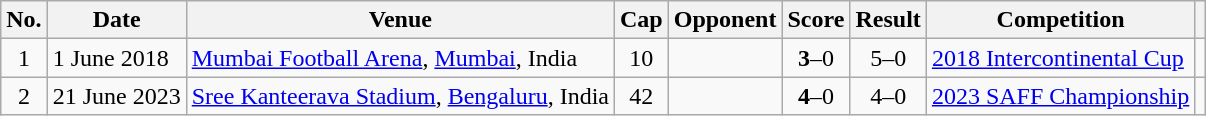<table class="wikitable sortable">
<tr>
<th scope=col>No.</th>
<th scope=col>Date</th>
<th scope=col>Venue</th>
<th scope=col>Cap</th>
<th scope=col>Opponent</th>
<th scope=col>Score</th>
<th scope=col>Result</th>
<th scope=col>Competition</th>
<th scope="col" class="unsortable"></th>
</tr>
<tr>
<td align="center">1</td>
<td>1 June 2018</td>
<td><a href='#'>Mumbai Football Arena</a>, <a href='#'>Mumbai</a>, India</td>
<td align="center">10</td>
<td></td>
<td align="center"><strong>3</strong>–0</td>
<td align="center">5–0</td>
<td><a href='#'>2018 Intercontinental Cup</a></td>
<td></td>
</tr>
<tr>
<td align="center">2</td>
<td>21 June 2023</td>
<td><a href='#'>Sree Kanteerava Stadium</a>, <a href='#'>Bengaluru</a>, India</td>
<td align="center">42</td>
<td></td>
<td align="center"><strong>4</strong>–0</td>
<td align="center">4–0</td>
<td><a href='#'>2023 SAFF Championship</a></td>
<td></td>
</tr>
</table>
